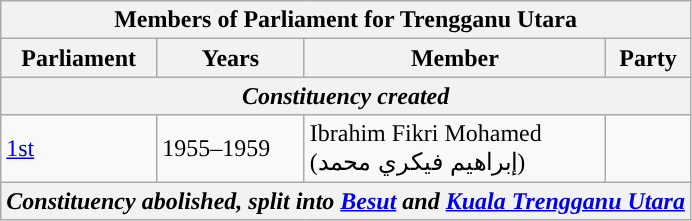<table class="wikitable">
<tr>
<th colspan="4">Members of Parliament for Trengganu Utara</th>
</tr>
<tr>
<th>Parliament</th>
<th>Years</th>
<th>Member</th>
<th>Party</th>
</tr>
<tr>
<th colspan="4"><em>Constituency created</em></th>
</tr>
<tr>
<td><a href='#'>1st</a></td>
<td>1955–1959</td>
<td>Ibrahim Fikri Mohamed  <br> (إبراهيم فيكري محمد)</td>
<td></td>
</tr>
<tr>
<th colspan="4"><em>Constituency abolished, split into <a href='#'>Besut</a> and <a href='#'>Kuala Trengganu Utara</a></em></th>
</tr>
</table>
